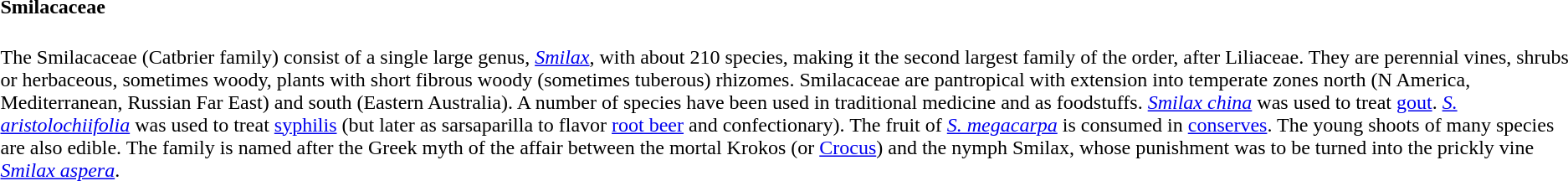<table>
<tr>
<td><br><h4>Smilacaceae</h4>
The Smilacaceae (Catbrier family) consist of a single large genus, <em><a href='#'>Smilax</a></em>, with about 210 species, making it the second largest family of the order, after Liliaceae. They are perennial vines, shrubs or herbaceous, sometimes woody, plants with short fibrous woody (sometimes tuberous) rhizomes. Smilacaceae are pantropical with extension into temperate zones north (N America, Mediterranean, Russian Far East) and south (Eastern Australia). A number of species have been used in traditional medicine and as foodstuffs. <em><a href='#'>Smilax china</a></em> was used to treat <a href='#'>gout</a>. <em><a href='#'>S. aristolochiifolia</a></em> was used to treat <a href='#'>syphilis</a> (but later as sarsaparilla to flavor <a href='#'>root beer</a> and confectionary). The fruit of <em><a href='#'>S. megacarpa</a></em> is consumed in <a href='#'>conserves</a>. The young shoots of many species are also edible. The family is named after the Greek myth of the affair between the mortal Krokos (or <a href='#'>Crocus</a>) and the nymph Smilax, whose punishment was to be turned into the prickly vine <em><a href='#'>Smilax aspera</a></em>.</td>
</tr>
</table>
